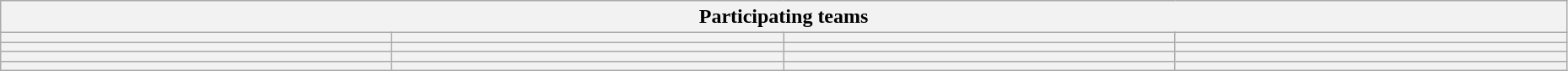<table class="wikitable" style="width:98%;">
<tr>
<th colspan=4>Participating teams</th>
</tr>
<tr>
<th width=25%></th>
<th width=25%></th>
<th width=25%></th>
<th width=25%></th>
</tr>
<tr>
<th></th>
<th></th>
<th></th>
<th></th>
</tr>
<tr>
<th></th>
<th></th>
<th></th>
<th></th>
</tr>
<tr>
<th></th>
<th></th>
<th></th>
<th></th>
</tr>
</table>
